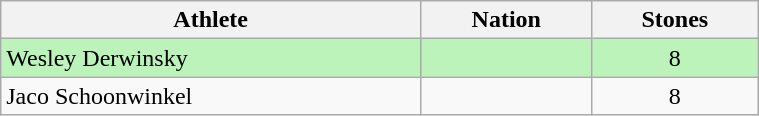<table class="wikitable" style="text-align:center;width: 40%;">
<tr>
<th scope="col">Athlete</th>
<th scope="col">Nation</th>
<th scope="col">Stones</th>
</tr>
<tr bgcolor=bbf3bb>
<td align=left>Wesley Derwinsky</td>
<td align=left></td>
<td>8</td>
</tr>
<tr>
<td align=left>Jaco Schoonwinkel</td>
<td align=left></td>
<td>8</td>
</tr>
</table>
